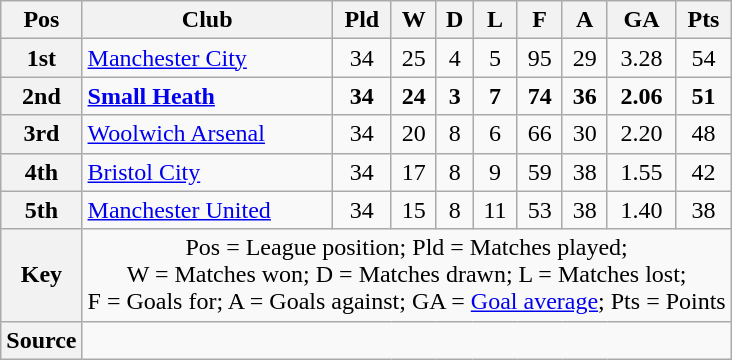<table class="wikitable" style="text-align:center">
<tr>
<th scope="col">Pos</th>
<th scope="col">Club</th>
<th scope="col">Pld</th>
<th scope="col">W</th>
<th scope="col">D</th>
<th scope="col">L</th>
<th scope="col">F</th>
<th scope="col">A</th>
<th scope="col">GA</th>
<th scope="col">Pts</th>
</tr>
<tr>
<th scope="row">1st</th>
<td align="left"><a href='#'>Manchester City</a></td>
<td>34</td>
<td>25</td>
<td>4</td>
<td>5</td>
<td>95</td>
<td>29</td>
<td>3.28</td>
<td>54</td>
</tr>
<tr style="font-weight:bold">
<th scope="row">2nd</th>
<td align="left"><a href='#'>Small Heath</a></td>
<td>34</td>
<td>24</td>
<td>3</td>
<td>7</td>
<td>74</td>
<td>36</td>
<td>2.06</td>
<td>51</td>
</tr>
<tr>
<th scope="row">3rd</th>
<td align="left"><a href='#'>Woolwich Arsenal</a></td>
<td>34</td>
<td>20</td>
<td>8</td>
<td>6</td>
<td>66</td>
<td>30</td>
<td>2.20</td>
<td>48</td>
</tr>
<tr>
<th scope="row">4th</th>
<td align="left"><a href='#'>Bristol City</a></td>
<td>34</td>
<td>17</td>
<td>8</td>
<td>9</td>
<td>59</td>
<td>38</td>
<td>1.55</td>
<td>42</td>
</tr>
<tr>
<th scope="row">5th</th>
<td align="left"><a href='#'>Manchester United</a></td>
<td>34</td>
<td>15</td>
<td>8</td>
<td>11</td>
<td>53</td>
<td>38</td>
<td>1.40</td>
<td>38</td>
</tr>
<tr>
<th scope="row">Key</th>
<td colspan="9">Pos = League position; Pld = Matches played;<br>W = Matches won; D = Matches drawn; L = Matches lost;<br>F = Goals for; A = Goals against; GA = <a href='#'>Goal average</a>; Pts = Points</td>
</tr>
<tr>
<th scope="row">Source</th>
<td colspan="9"></td>
</tr>
</table>
